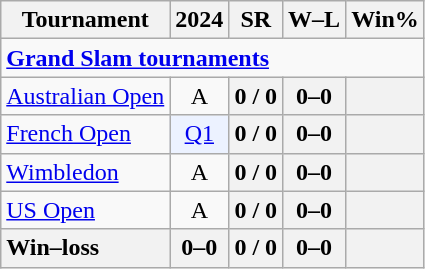<table class=wikitable style=text-align:center>
<tr>
<th>Tournament</th>
<th>2024</th>
<th>SR</th>
<th>W–L</th>
<th>Win%</th>
</tr>
<tr>
<td colspan="11" style="text-align:left"><a href='#'><strong>Grand Slam tournaments</strong></a></td>
</tr>
<tr>
<td align=left><a href='#'>Australian Open</a></td>
<td>A</td>
<th>0 / 0</th>
<th>0–0</th>
<th></th>
</tr>
<tr>
<td align=left><a href='#'>French Open</a></td>
<td bgcolor=ecf2ff><a href='#'>Q1</a></td>
<th>0 / 0</th>
<th>0–0</th>
<th></th>
</tr>
<tr>
<td align=left><a href='#'>Wimbledon</a></td>
<td>A</td>
<th>0 / 0</th>
<th>0–0</th>
<th></th>
</tr>
<tr>
<td align=left><a href='#'>US Open</a></td>
<td>A</td>
<th>0 / 0</th>
<th>0–0</th>
<th></th>
</tr>
<tr>
<th style=text-align:left><strong>Win–loss</strong></th>
<th>0–0</th>
<th>0 / 0</th>
<th>0–0</th>
<th></th>
</tr>
</table>
